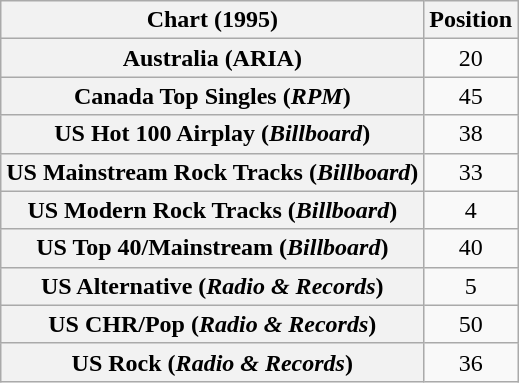<table class="wikitable sortable plainrowheaders">
<tr>
<th>Chart (1995)</th>
<th>Position</th>
</tr>
<tr>
<th scope="row">Australia (ARIA)</th>
<td align="center">20</td>
</tr>
<tr>
<th scope="row">Canada Top Singles (<em>RPM</em>)</th>
<td align="center">45</td>
</tr>
<tr>
<th scope="row">US Hot 100 Airplay (<em>Billboard</em>)</th>
<td align="center">38</td>
</tr>
<tr>
<th scope="row">US Mainstream Rock Tracks (<em>Billboard</em>)</th>
<td align="center">33</td>
</tr>
<tr>
<th scope="row">US Modern Rock Tracks (<em>Billboard</em>)</th>
<td align="center">4</td>
</tr>
<tr>
<th scope="row">US Top 40/Mainstream (<em>Billboard</em>)</th>
<td align="center">40</td>
</tr>
<tr>
<th scope="row">US Alternative (<em>Radio & Records</em>)</th>
<td align="center">5</td>
</tr>
<tr>
<th scope="row">US CHR/Pop (<em>Radio & Records</em>)</th>
<td align="center">50</td>
</tr>
<tr>
<th scope="row">US Rock (<em>Radio & Records</em>)</th>
<td align="center">36</td>
</tr>
</table>
